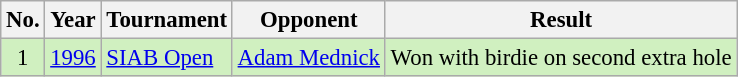<table class="wikitable" style="font-size:95%;">
<tr>
<th>No.</th>
<th>Year</th>
<th>Tournament</th>
<th>Opponent</th>
<th>Result</th>
</tr>
<tr style="background:#D0F0C0;">
<td align=center>1</td>
<td><a href='#'>1996</a></td>
<td><a href='#'>SIAB Open</a></td>
<td> <a href='#'>Adam Mednick</a></td>
<td>Won with birdie on second extra hole</td>
</tr>
</table>
